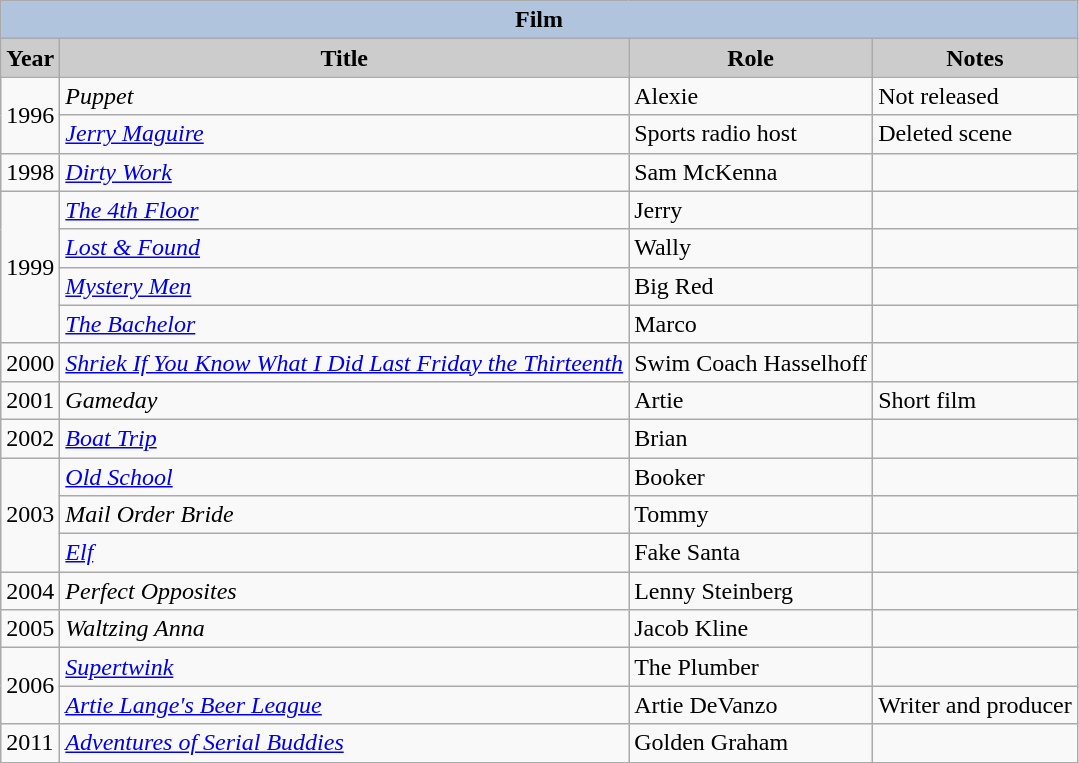<table class="wikitable">
<tr>
<th colspan=4 style="background:#B0C4DE;">Film</th>
</tr>
<tr>
<th style="background: #CCCCCC;">Year</th>
<th style="background: #CCCCCC;">Title</th>
<th style="background: #CCCCCC;">Role</th>
<th style="background: #CCCCCC;">Notes</th>
</tr>
<tr>
<td rowspan="2">1996</td>
<td><em>Puppet</em></td>
<td>Alexie</td>
<td>Not released</td>
</tr>
<tr>
<td><em><a href='#'>Jerry Maguire</a></em></td>
<td>Sports radio host</td>
<td>Deleted scene</td>
</tr>
<tr>
<td>1998</td>
<td><em><a href='#'>Dirty Work</a></em></td>
<td>Sam McKenna</td>
<td></td>
</tr>
<tr>
<td rowspan="4">1999</td>
<td><em><a href='#'>The 4th Floor</a></em></td>
<td>Jerry</td>
<td></td>
</tr>
<tr>
<td><em><a href='#'>Lost & Found</a></em></td>
<td>Wally</td>
<td></td>
</tr>
<tr>
<td><em><a href='#'>Mystery Men</a></em></td>
<td>Big Red</td>
<td></td>
</tr>
<tr>
<td><em><a href='#'>The Bachelor</a></em></td>
<td>Marco</td>
<td></td>
</tr>
<tr>
<td>2000</td>
<td><em><a href='#'>Shriek If You Know What I Did Last Friday the Thirteenth</a></em></td>
<td>Swim Coach Hasselhoff</td>
<td></td>
</tr>
<tr>
<td>2001</td>
<td><em>Gameday</em></td>
<td>Artie</td>
<td>Short film</td>
</tr>
<tr>
<td>2002</td>
<td><em><a href='#'>Boat Trip</a></em></td>
<td>Brian</td>
<td></td>
</tr>
<tr>
<td rowspan="3">2003</td>
<td><em><a href='#'>Old School</a></em></td>
<td>Booker</td>
<td></td>
</tr>
<tr>
<td><em>Mail Order Bride</em></td>
<td>Tommy</td>
<td></td>
</tr>
<tr>
<td><em><a href='#'>Elf</a></em></td>
<td>Fake Santa</td>
<td></td>
</tr>
<tr>
<td>2004</td>
<td><em>Perfect Opposites</em></td>
<td>Lenny Steinberg</td>
<td></td>
</tr>
<tr>
<td>2005</td>
<td><em>Waltzing Anna</em></td>
<td>Jacob Kline</td>
<td></td>
</tr>
<tr>
<td rowspan="2">2006</td>
<td><em><a href='#'>Supertwink</a></em></td>
<td>The Plumber</td>
<td></td>
</tr>
<tr>
<td><em><a href='#'>Artie Lange's Beer League</a></em></td>
<td>Artie DeVanzo</td>
<td>Writer and producer</td>
</tr>
<tr>
<td>2011</td>
<td><em><a href='#'>Adventures of Serial Buddies</a></em></td>
<td>Golden Graham</td>
<td></td>
</tr>
</table>
